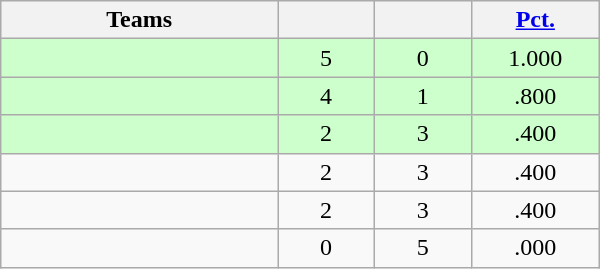<table class="wikitable" width="400" style="text-align:center;">
<tr>
<th width="20%">Teams</th>
<th width="7%"></th>
<th width="7%"></th>
<th width="8%"><a href='#'>Pct.</a></th>
</tr>
<tr style="background-color:#cfc">
<td align=left></td>
<td>5</td>
<td>0</td>
<td>1.000</td>
</tr>
<tr style="background-color:#cfc">
<td align=left></td>
<td>4</td>
<td>1</td>
<td>.800</td>
</tr>
<tr style="background-color:#cfc">
<td align=left></td>
<td>2</td>
<td>3</td>
<td>.400</td>
</tr>
<tr>
<td align=left></td>
<td>2</td>
<td>3</td>
<td>.400</td>
</tr>
<tr>
<td align=left></td>
<td>2</td>
<td>3</td>
<td>.400</td>
</tr>
<tr>
<td align=left></td>
<td>0</td>
<td>5</td>
<td>.000</td>
</tr>
</table>
